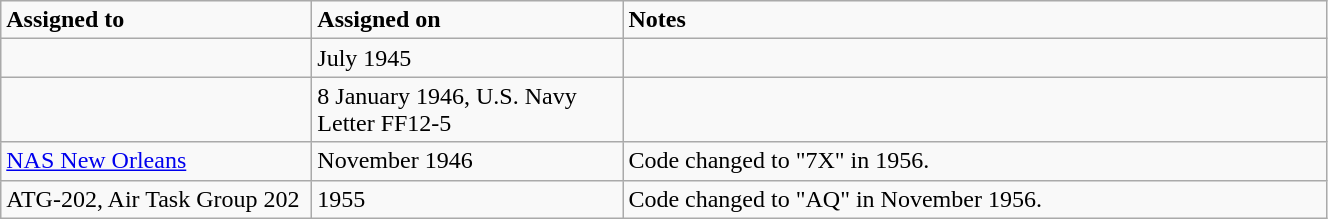<table class="wikitable" style="width: 70%;">
<tr>
<td style="width: 200px;"><strong>Assigned to</strong></td>
<td style="width: 200px;"><strong>Assigned on</strong></td>
<td><strong>Notes</strong></td>
</tr>
<tr>
<td></td>
<td>July 1945</td>
<td></td>
</tr>
<tr>
<td></td>
<td>8 January 1946, U.S. Navy Letter FF12-5</td>
<td></td>
</tr>
<tr>
<td><a href='#'>NAS New Orleans</a></td>
<td>November 1946</td>
<td>Code changed to "7X" in 1956.</td>
</tr>
<tr>
<td>ATG-202, Air Task Group 202</td>
<td>1955</td>
<td>Code changed to "AQ" in November 1956.</td>
</tr>
</table>
